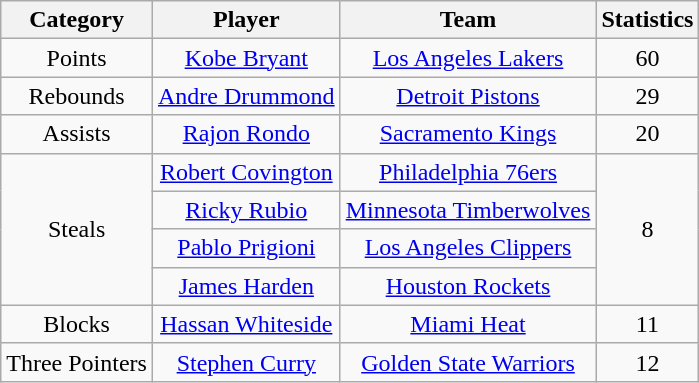<table class="wikitable" style="text-align:center">
<tr>
<th>Category</th>
<th>Player</th>
<th>Team</th>
<th>Statistics</th>
</tr>
<tr>
<td>Points</td>
<td><a href='#'>Kobe Bryant</a></td>
<td><a href='#'>Los Angeles Lakers</a></td>
<td>60</td>
</tr>
<tr>
<td>Rebounds</td>
<td><a href='#'>Andre Drummond</a></td>
<td><a href='#'>Detroit Pistons</a></td>
<td>29</td>
</tr>
<tr>
<td>Assists</td>
<td><a href='#'>Rajon Rondo</a></td>
<td><a href='#'>Sacramento Kings</a></td>
<td>20</td>
</tr>
<tr>
<td rowspan=4>Steals</td>
<td><a href='#'>Robert Covington</a></td>
<td><a href='#'>Philadelphia 76ers</a></td>
<td rowspan=4>8</td>
</tr>
<tr>
<td><a href='#'>Ricky Rubio</a></td>
<td><a href='#'>Minnesota Timberwolves</a></td>
</tr>
<tr>
<td><a href='#'>Pablo Prigioni</a></td>
<td><a href='#'>Los Angeles Clippers</a></td>
</tr>
<tr>
<td><a href='#'>James Harden</a></td>
<td><a href='#'>Houston Rockets</a></td>
</tr>
<tr>
<td>Blocks</td>
<td><a href='#'>Hassan Whiteside</a></td>
<td><a href='#'>Miami Heat</a></td>
<td>11</td>
</tr>
<tr>
<td>Three Pointers</td>
<td><a href='#'>Stephen Curry</a></td>
<td><a href='#'>Golden State Warriors</a></td>
<td>12</td>
</tr>
</table>
